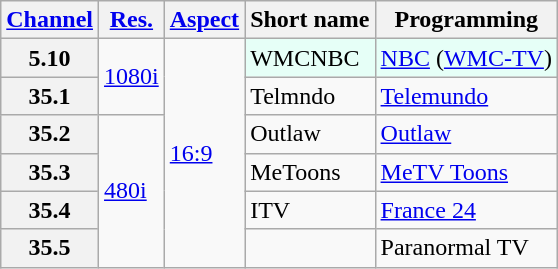<table class="wikitable">
<tr>
<th><a href='#'>Channel</a></th>
<th><a href='#'>Res.</a></th>
<th><a href='#'>Aspect</a></th>
<th>Short name</th>
<th>Programming</th>
</tr>
<tr>
<th scope = "row">5.10</th>
<td rowspan=2><a href='#'>1080i</a></td>
<td rowspan=6><a href='#'>16:9</a></td>
<td style="background-color: #E6FFF7;">WMCNBC</td>
<td style="background-color: #E6FFF7;"><a href='#'>NBC</a> (<a href='#'>WMC-TV</a>)</td>
</tr>
<tr>
<th scope = "row">35.1</th>
<td>Telmndo</td>
<td><a href='#'>Telemundo</a></td>
</tr>
<tr>
<th scope = "row">35.2</th>
<td rowspan=4><a href='#'>480i</a></td>
<td>Outlaw</td>
<td><a href='#'>Outlaw</a></td>
</tr>
<tr>
<th scope = "row">35.3</th>
<td>MeToons</td>
<td><a href='#'>MeTV Toons</a></td>
</tr>
<tr>
<th scope = "row">35.4</th>
<td>ITV</td>
<td><a href='#'>France 24</a></td>
</tr>
<tr>
<th scope = "row">35.5</th>
<td></td>
<td>Paranormal TV</td>
</tr>
</table>
